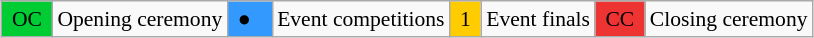<table class="wikitable"style="margin:0.5em auto; font-size:90%; position:relative;">
<tr>
<td bgcolor="#00cc33"> OC </td>
<td>Opening ceremony</td>
<td bgcolor="#3399ff"> ●  </td>
<td>Event competitions</td>
<td bgcolor="#ffcc00"> 1 </td>
<td>Event finals</td>
<td bgcolor="#ee3333"> CC </td>
<td>Closing ceremony</td>
</tr>
</table>
